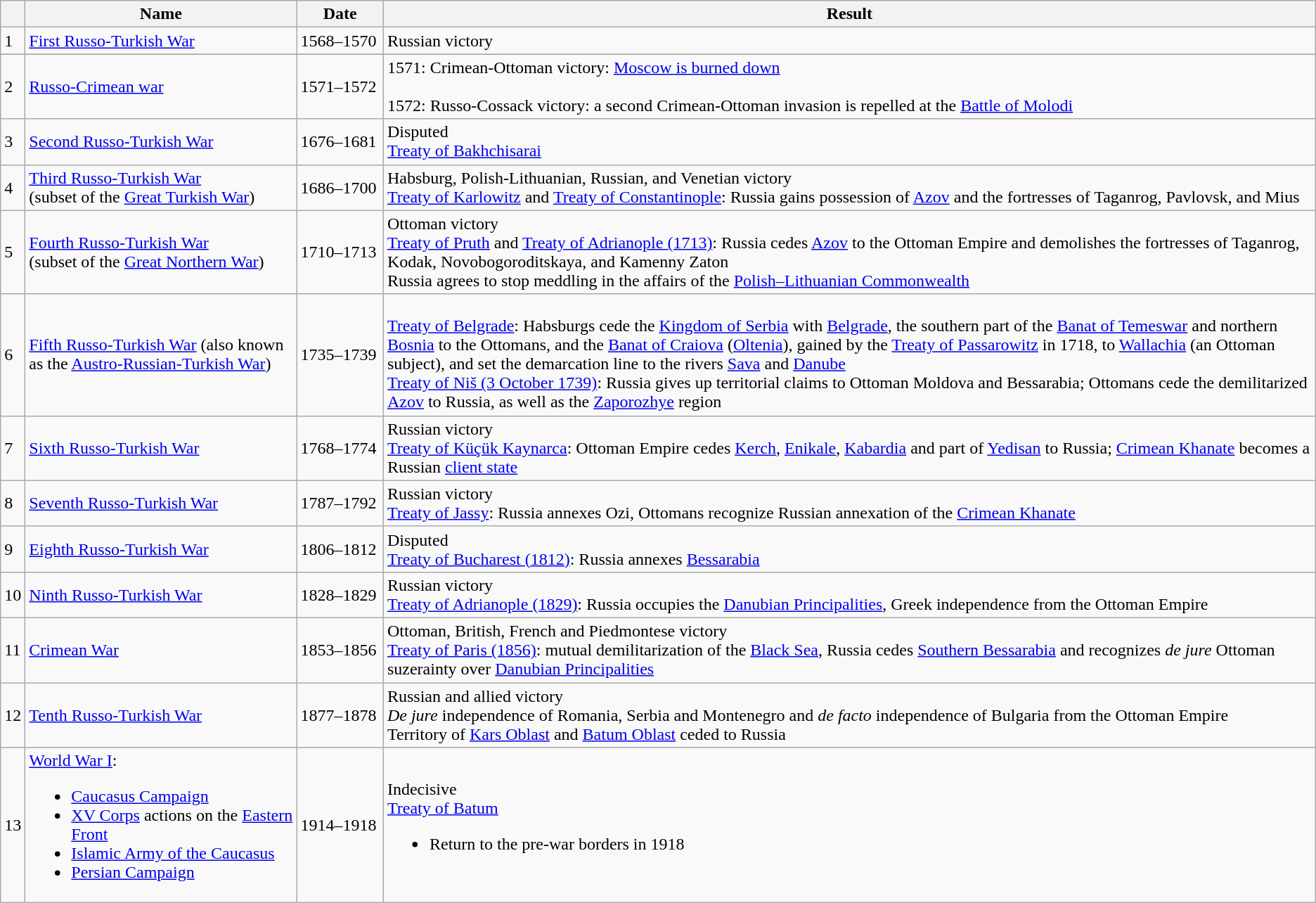<table class="wikitable">
<tr>
<th></th>
<th width=250>Name</th>
<th width=75>Date</th>
<th>Result</th>
</tr>
<tr>
<td>1</td>
<td><a href='#'>First Russo-Turkish War</a></td>
<td>1568–1570</td>
<td>Russian victory</td>
</tr>
<tr>
</tr>
<tr>
<td>2</td>
<td><a href='#'>Russo-Crimean war</a></td>
<td>1571–1572</td>
<td>1571: Crimean-Ottoman victory: <a href='#'>Moscow is burned down</a><br><br>1572: Russo-Cossack victory: a second Crimean-Ottoman invasion is repelled at the <a href='#'>Battle of Molodi</a></td>
</tr>
<tr>
<td>3</td>
<td><a href='#'>Second Russo-Turkish War</a></td>
<td>1676–1681</td>
<td>Disputed<br><a href='#'>Treaty of Bakhchisarai</a></td>
</tr>
<tr>
<td>4</td>
<td><a href='#'>Third Russo-Turkish War</a><br>(subset of the <a href='#'>Great Turkish War</a>)</td>
<td>1686–1700</td>
<td>Habsburg, Polish-Lithuanian, Russian, and Venetian victory<br><a href='#'>Treaty of Karlowitz</a> and <a href='#'>Treaty of Constantinople</a>: Russia gains possession of <a href='#'>Azov</a> and the fortresses of Taganrog, Pavlovsk, and Mius</td>
</tr>
<tr>
<td>5</td>
<td><a href='#'>Fourth Russo-Turkish War</a><br>(subset of the <a href='#'>Great Northern War</a>)</td>
<td>1710–1713</td>
<td>Ottoman victory<br><a href='#'>Treaty of Pruth</a> and <a href='#'>Treaty of Adrianople (1713)</a>: Russia cedes <a href='#'>Azov</a> to the Ottoman Empire and demolishes the fortresses of Taganrog, Kodak, Novobogoroditskaya, and Kamenny Zaton<br>Russia agrees to stop meddling in the affairs of the <a href='#'>Polish–Lithuanian Commonwealth</a></td>
</tr>
<tr>
<td>6</td>
<td><a href='#'>Fifth Russo-Turkish War</a> (also known as the <a href='#'>Austro-Russian-Turkish War</a>)</td>
<td>1735–1739</td>
<td><br><a href='#'>Treaty of Belgrade</a>: Habsburgs cede the <a href='#'>Kingdom of Serbia</a> with <a href='#'>Belgrade</a>, the southern part of the <a href='#'>Banat of Temeswar</a> and northern <a href='#'>Bosnia</a> to the Ottomans, and the <a href='#'>Banat of Craiova</a> (<a href='#'>Oltenia</a>), gained by the <a href='#'>Treaty of Passarowitz</a> in 1718, to <a href='#'>Wallachia</a> (an Ottoman subject), and set the demarcation line to the rivers <a href='#'>Sava</a> and <a href='#'>Danube</a><br><a href='#'>Treaty of Niš (3 October 1739)</a>: Russia gives up territorial claims to Ottoman Moldova and Bessarabia; Ottomans cede the demilitarized <a href='#'>Azov</a> to Russia, as well as the <a href='#'>Zaporozhye</a> region</td>
</tr>
<tr>
<td>7</td>
<td><a href='#'>Sixth Russo-Turkish War</a></td>
<td>1768–1774</td>
<td>Russian victory<br><a href='#'>Treaty of Küçük Kaynarca</a>: Ottoman Empire cedes <a href='#'>Kerch</a>, <a href='#'>Enikale</a>, <a href='#'>Kabardia</a> and part of <a href='#'>Yedisan</a> to Russia; <a href='#'>Crimean Khanate</a> becomes a Russian <a href='#'>client state</a></td>
</tr>
<tr>
<td>8</td>
<td><a href='#'>Seventh Russo-Turkish War</a></td>
<td>1787–1792</td>
<td>Russian victory<br><a href='#'>Treaty of Jassy</a>: Russia annexes Ozi, Ottomans recognize Russian annexation of the <a href='#'>Crimean Khanate</a></td>
</tr>
<tr>
<td>9</td>
<td><a href='#'>Eighth Russo-Turkish War</a></td>
<td>1806–1812</td>
<td>Disputed<br><a href='#'>Treaty of Bucharest (1812)</a>: Russia annexes <a href='#'>Bessarabia</a></td>
</tr>
<tr>
<td>10</td>
<td><a href='#'>Ninth Russo-Turkish War</a></td>
<td>1828–1829</td>
<td>Russian victory<br><a href='#'>Treaty of Adrianople (1829)</a>: Russia occupies the <a href='#'>Danubian Principalities</a>, Greek independence from the Ottoman Empire</td>
</tr>
<tr>
<td>11</td>
<td><a href='#'>Crimean War</a></td>
<td>1853–1856</td>
<td>Ottoman, British, French and Piedmontese victory<br><a href='#'>Treaty of Paris (1856)</a>: mutual demilitarization of the <a href='#'>Black Sea</a>, Russia cedes <a href='#'>Southern Bessarabia</a> and recognizes <em>de jure</em> Ottoman suzerainty over <a href='#'>Danubian Principalities</a></td>
</tr>
<tr>
<td>12</td>
<td><a href='#'>Tenth Russo-Turkish War</a></td>
<td>1877–1878</td>
<td>Russian and allied victory<br><em>De jure</em> independence of Romania, Serbia and Montenegro and <em>de facto</em> independence of Bulgaria from the Ottoman Empire<br>Territory of <a href='#'>Kars Oblast</a> and <a href='#'>Batum Oblast</a> ceded to Russia</td>
</tr>
<tr>
<td>13</td>
<td><a href='#'>World War I</a>:<br><ul><li><a href='#'>Caucasus Campaign</a></li><li><a href='#'>XV Corps</a> actions on the <a href='#'>Eastern Front</a></li><li><a href='#'>Islamic Army of the Caucasus</a></li><li><a href='#'>Persian Campaign</a></li></ul></td>
<td>1914–1918</td>
<td>Indecisive<br><a href='#'>Treaty of Batum</a><ul><li>Return to the pre-war borders in 1918</li></ul></td>
</tr>
</table>
